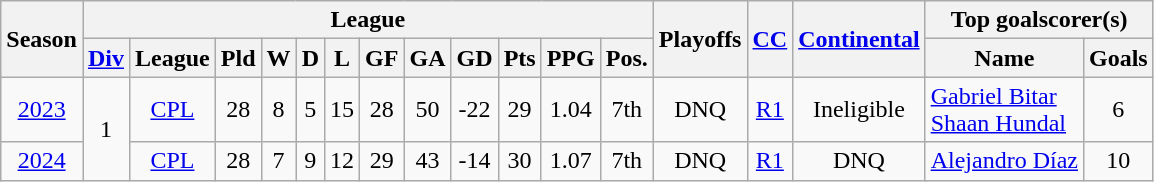<table class="wikitable" style="text-align:center;">
<tr>
<th rowspan=2>Season</th>
<th colspan=12>League</th>
<th rowspan=2>Playoffs</th>
<th rowspan=2><a href='#'>CC</a></th>
<th rowspan=2 colspan=2><a href='#'>Continental</a></th>
<th colspan=2>Top goalscorer(s)</th>
</tr>
<tr>
<th><a href='#'>Div</a></th>
<th>League</th>
<th>Pld</th>
<th>W</th>
<th>D</th>
<th>L</th>
<th>GF</th>
<th>GA</th>
<th>GD</th>
<th>Pts</th>
<th>PPG</th>
<th>Pos.</th>
<th>Name</th>
<th>Goals</th>
</tr>
<tr>
<td><a href='#'>2023</a></td>
<td rowspan=2>1</td>
<td><a href='#'>CPL</a></td>
<td>28</td>
<td>8</td>
<td>5</td>
<td>15</td>
<td>28</td>
<td>50</td>
<td>-22</td>
<td>29</td>
<td>1.04</td>
<td>7th</td>
<td>DNQ</td>
<td><a href='#'>R1</a></td>
<td colspan=2>Ineligible</td>
<td align="left"> <a href='#'>Gabriel Bitar</a><br> <a href='#'>Shaan Hundal</a></td>
<td>6</td>
</tr>
<tr>
<td><a href='#'>2024</a></td>
<td><a href='#'>CPL</a></td>
<td>28</td>
<td>7</td>
<td>9</td>
<td>12</td>
<td>29</td>
<td>43</td>
<td>-14</td>
<td>30</td>
<td>1.07</td>
<td>7th</td>
<td>DNQ</td>
<td><a href='#'>R1</a></td>
<td colspan=2>DNQ</td>
<td><a href='#'>Alejandro Díaz</a></td>
<td>10</td>
</tr>
</table>
